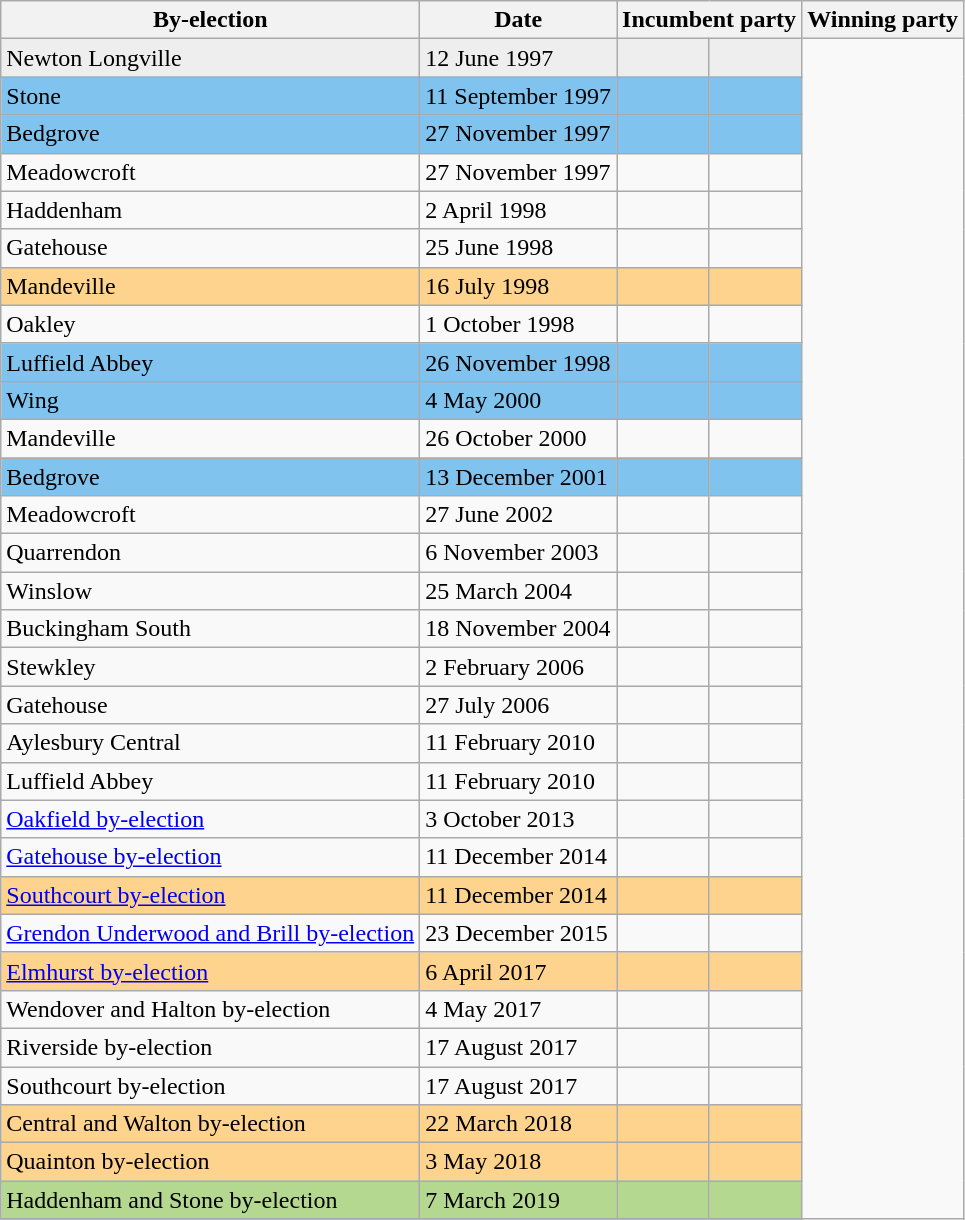<table class="wikitable">
<tr>
<th>By-election</th>
<th>Date</th>
<th colspan=2>Incumbent party</th>
<th colspan=2>Winning party</th>
</tr>
<tr bgcolor=#eeeeee>
<td>Newton Longville</td>
<td>12 June 1997</td>
<td></td>
<td></td>
</tr>
<tr bgcolor=#80c3ee>
<td>Stone</td>
<td>11 September 1997</td>
<td></td>
<td></td>
</tr>
<tr bgcolor=#80c3ee>
<td>Bedgrove</td>
<td>27 November 1997</td>
<td></td>
<td></td>
</tr>
<tr>
<td>Meadowcroft</td>
<td>27 November 1997</td>
<td></td>
<td></td>
</tr>
<tr>
<td>Haddenham</td>
<td>2 April 1998</td>
<td></td>
<td></td>
</tr>
<tr>
<td>Gatehouse</td>
<td>25 June 1998</td>
<td></td>
<td></td>
</tr>
<tr bgcolor=#fdd38d>
<td>Mandeville</td>
<td>16 July 1998</td>
<td></td>
<td></td>
</tr>
<tr>
<td>Oakley</td>
<td>1 October 1998</td>
<td></td>
<td></td>
</tr>
<tr bgcolor=#80c3ee>
<td>Luffield Abbey</td>
<td>26 November 1998</td>
<td></td>
<td></td>
</tr>
<tr bgcolor=#80c3ee>
<td>Wing</td>
<td>4 May 2000</td>
<td></td>
<td></td>
</tr>
<tr>
<td>Mandeville</td>
<td>26 October 2000</td>
<td></td>
<td></td>
</tr>
<tr bgcolor=#80c3ee>
<td>Bedgrove</td>
<td>13 December 2001</td>
<td></td>
<td></td>
</tr>
<tr>
<td>Meadowcroft</td>
<td>27 June 2002</td>
<td></td>
<td></td>
</tr>
<tr>
<td>Quarrendon</td>
<td>6 November 2003</td>
<td></td>
<td></td>
</tr>
<tr>
<td>Winslow</td>
<td>25 March 2004</td>
<td></td>
<td></td>
</tr>
<tr>
<td>Buckingham South</td>
<td>18 November 2004</td>
<td></td>
<td></td>
</tr>
<tr>
<td>Stewkley</td>
<td>2 February 2006</td>
<td></td>
<td></td>
</tr>
<tr>
<td>Gatehouse</td>
<td>27 July 2006</td>
<td></td>
<td></td>
</tr>
<tr>
<td>Aylesbury Central</td>
<td>11 February 2010</td>
<td></td>
<td></td>
</tr>
<tr>
<td>Luffield Abbey</td>
<td>11 February 2010</td>
<td></td>
<td></td>
</tr>
<tr>
<td><a href='#'>Oakfield by-election</a></td>
<td>3 October 2013</td>
<td></td>
<td></td>
</tr>
<tr>
<td><a href='#'>Gatehouse by-election</a></td>
<td>11 December 2014</td>
<td></td>
<td></td>
</tr>
<tr bgcolor=#fdd38d>
<td><a href='#'>Southcourt by-election</a></td>
<td>11 December 2014</td>
<td></td>
<td></td>
</tr>
<tr>
<td><a href='#'>Grendon Underwood and Brill by-election</a></td>
<td>23 December 2015</td>
<td></td>
<td></td>
</tr>
<tr bgcolor=#fdd38d>
<td><a href='#'>Elmhurst by-election</a></td>
<td>6 April 2017</td>
<td></td>
<td></td>
</tr>
<tr>
<td>Wendover and Halton by-election</td>
<td>4 May 2017</td>
<td></td>
<td></td>
</tr>
<tr>
<td>Riverside by-election</td>
<td>17 August 2017</td>
<td></td>
<td></td>
</tr>
<tr>
<td>Southcourt by-election</td>
<td>17 August 2017</td>
<td></td>
<td></td>
</tr>
<tr bgcolor=#fdd38d>
<td>Central and Walton by-election</td>
<td>22 March 2018</td>
<td></td>
<td></td>
</tr>
<tr bgcolor=#fdd38d>
<td>Quainton by-election</td>
<td>3 May 2018</td>
<td></td>
<td></td>
</tr>
<tr bgcolor=#b5d891>
<td>Haddenham and Stone by-election</td>
<td>7 March 2019</td>
<td></td>
<td></td>
</tr>
<tr>
</tr>
</table>
